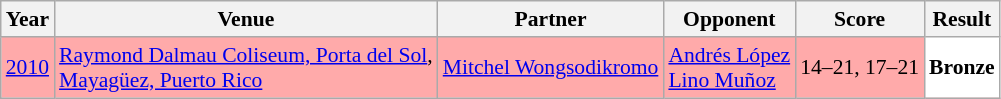<table class="sortable wikitable" style="font-size: 90%;">
<tr>
<th>Year</th>
<th>Venue</th>
<th>Partner</th>
<th>Opponent</th>
<th>Score</th>
<th>Result</th>
</tr>
<tr style="background:#FFAAAA">
<td align="center"><a href='#'>2010</a></td>
<td align="left"><a href='#'>Raymond Dalmau Coliseum, Porta del Sol</a>,<br><a href='#'>Mayagüez, Puerto Rico</a></td>
<td align="left"> <a href='#'>Mitchel Wongsodikromo</a></td>
<td align="left"> <a href='#'>Andrés López</a> <br>  <a href='#'>Lino Muñoz</a></td>
<td align="left">14–21, 17–21</td>
<td style="text-align:left; background:white"> <strong>Bronze</strong></td>
</tr>
</table>
